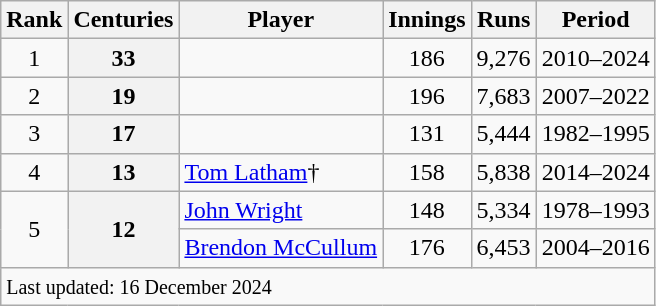<table class="wikitable plainrowheaders sortable">
<tr>
<th scope=col>Rank</th>
<th scope=col>Centuries</th>
<th scope=col>Player</th>
<th scope=col>Innings</th>
<th scope=col>Runs</th>
<th scope=col>Period</th>
</tr>
<tr>
<td align=center>1</td>
<th scope=row style=! scope=row style=text-align:center;>33</th>
<td></td>
<td align=center>186</td>
<td align=center>9,276</td>
<td>2010–2024</td>
</tr>
<tr>
<td align=center>2</td>
<th scope=row style=text-align:center;>19</th>
<td></td>
<td align=center>196</td>
<td align=center>7,683</td>
<td>2007–2022</td>
</tr>
<tr>
<td align=center>3</td>
<th scope=row style=text-align:center;>17</th>
<td></td>
<td align=center>131</td>
<td align=center>5,444</td>
<td>1982–1995</td>
</tr>
<tr>
<td align=center>4</td>
<th scope="row" style="text-align:center;">13</th>
<td><a href='#'>Tom Latham</a>†</td>
<td align=center>158</td>
<td align=center>5,838</td>
<td>2014–2024</td>
</tr>
<tr>
<td align=center rowspan=2>5</td>
<th rowspan="2" scope="row" style="text-align:center;">12</th>
<td><a href='#'>John Wright</a></td>
<td align="center">148</td>
<td align="center">5,334</td>
<td>1978–1993</td>
</tr>
<tr>
<td><a href='#'>Brendon McCullum</a></td>
<td align=center>176</td>
<td align=center>6,453</td>
<td>2004–2016</td>
</tr>
<tr class=sortbottom>
<td colspan=6><small>Last updated: 16 December 2024</small></td>
</tr>
</table>
